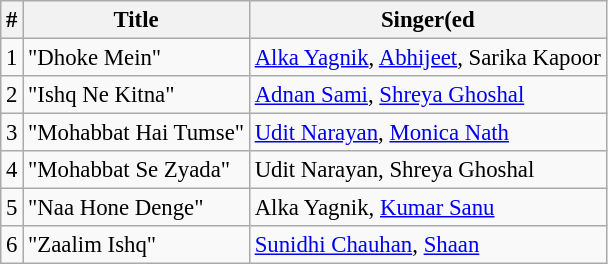<table class="wikitable" style="font-size:95%;">
<tr>
<th>#</th>
<th>Title</th>
<th>Singer(ed</th>
</tr>
<tr>
<td>1</td>
<td>"Dhoke Mein"</td>
<td><a href='#'>Alka Yagnik</a>, <a href='#'>Abhijeet</a>, Sarika Kapoor</td>
</tr>
<tr>
<td>2</td>
<td>"Ishq Ne Kitna"</td>
<td><a href='#'>Adnan Sami</a>, <a href='#'>Shreya Ghoshal</a></td>
</tr>
<tr>
<td>3</td>
<td>"Mohabbat Hai Tumse"</td>
<td><a href='#'>Udit Narayan</a>, <a href='#'>Monica Nath</a></td>
</tr>
<tr>
<td>4</td>
<td>"Mohabbat Se Zyada"</td>
<td>Udit Narayan, Shreya Ghoshal</td>
</tr>
<tr>
<td>5</td>
<td>"Naa Hone Denge"</td>
<td>Alka Yagnik, <a href='#'>Kumar Sanu</a></td>
</tr>
<tr>
<td>6</td>
<td>"Zaalim Ishq"</td>
<td><a href='#'>Sunidhi Chauhan</a>, <a href='#'>Shaan</a></td>
</tr>
</table>
